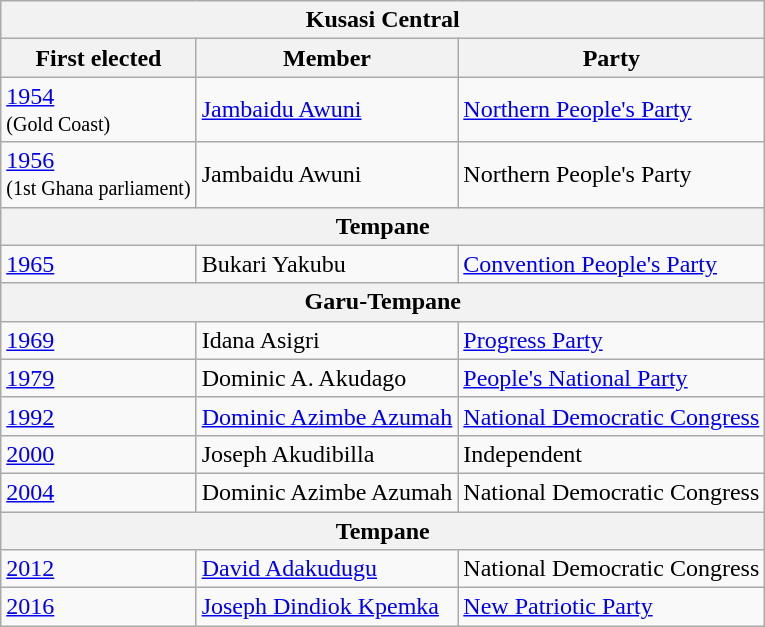<table class="wikitable">
<tr>
<th colspan=3>Kusasi Central</th>
</tr>
<tr>
<th>First elected</th>
<th>Member</th>
<th>Party</th>
</tr>
<tr>
<td><a href='#'>1954</a><br><small>(Gold Coast)</small></td>
<td><a href='#'>Jambaidu Awuni</a></td>
<td><a href='#'>Northern People's Party</a></td>
</tr>
<tr>
<td><a href='#'>1956</a><br><small>(1st Ghana parliament)</small></td>
<td>Jambaidu Awuni</td>
<td>Northern People's Party</td>
</tr>
<tr>
<th colspan=3>Tempane</th>
</tr>
<tr>
<td><a href='#'>1965</a></td>
<td>Bukari Yakubu</td>
<td><a href='#'>Convention People's Party</a></td>
</tr>
<tr>
<th colspan=3>Garu-Tempane</th>
</tr>
<tr>
<td><a href='#'>1969</a></td>
<td>Idana Asigri</td>
<td><a href='#'>Progress Party</a></td>
</tr>
<tr>
<td><a href='#'>1979</a></td>
<td>Dominic A. Akudago</td>
<td><a href='#'>People's National Party</a></td>
</tr>
<tr>
<td><a href='#'>1992</a></td>
<td><a href='#'>Dominic Azimbe Azumah</a></td>
<td><a href='#'>National Democratic Congress</a></td>
</tr>
<tr>
<td><a href='#'>2000</a></td>
<td>Joseph Akudibilla</td>
<td>Independent</td>
</tr>
<tr>
<td><a href='#'>2004</a></td>
<td>Dominic Azimbe Azumah</td>
<td>National Democratic Congress</td>
</tr>
<tr>
<th colspan=3>Tempane</th>
</tr>
<tr>
<td><a href='#'>2012</a></td>
<td><a href='#'>David Adakudugu</a></td>
<td>National Democratic Congress</td>
</tr>
<tr>
<td><a href='#'>2016</a></td>
<td><a href='#'>Joseph Dindiok Kpemka</a></td>
<td><a href='#'>New Patriotic Party</a></td>
</tr>
</table>
